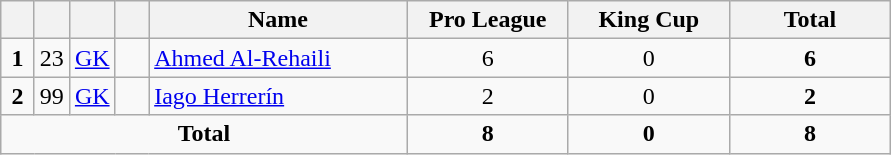<table class="wikitable" style="text-align:center">
<tr>
<th width=15></th>
<th width=15></th>
<th width=15></th>
<th width=15></th>
<th width=165>Name</th>
<th width=100>Pro League</th>
<th width=100>King Cup</th>
<th width=100>Total</th>
</tr>
<tr>
<td><strong>1</strong></td>
<td>23</td>
<td><a href='#'>GK</a></td>
<td></td>
<td align=left><a href='#'>Ahmed Al-Rehaili</a></td>
<td>6</td>
<td>0</td>
<td><strong>6</strong></td>
</tr>
<tr>
<td><strong>2</strong></td>
<td>99</td>
<td><a href='#'>GK</a></td>
<td></td>
<td align=left><a href='#'>Iago Herrerín</a></td>
<td>2</td>
<td>0</td>
<td><strong>2</strong></td>
</tr>
<tr>
<td colspan=5><strong>Total</strong></td>
<td><strong>8</strong></td>
<td><strong>0</strong></td>
<td><strong>8</strong></td>
</tr>
</table>
